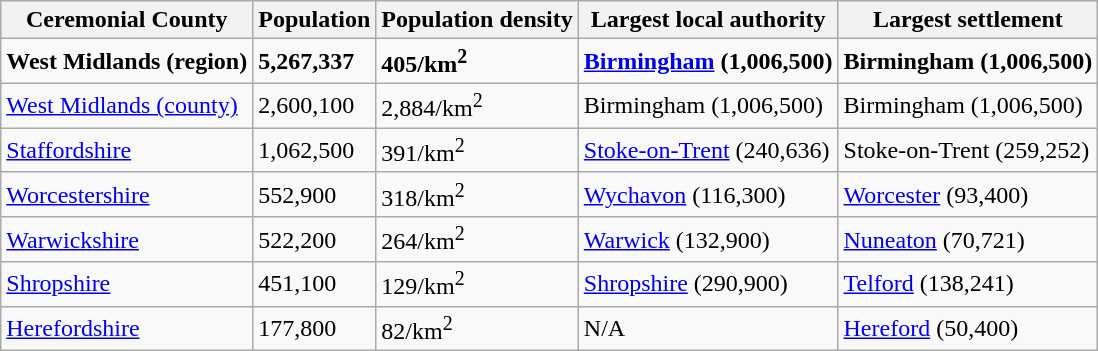<table class="wikitable">
<tr>
<th>Ceremonial County</th>
<th>Population</th>
<th>Population density</th>
<th>Largest local authority</th>
<th>Largest settlement</th>
</tr>
<tr>
<td><strong>West Midlands (region)</strong></td>
<td><strong>5,267,337</strong></td>
<td><strong>405/km<sup>2</sup></strong></td>
<td><strong><a href='#'>Birmingham</a> (1,006,500)</strong></td>
<td><strong>Birmingham (1,006,500)</strong></td>
</tr>
<tr>
<td><a href='#'>West Midlands (county)</a></td>
<td>2,600,100</td>
<td>2,884/km<sup>2</sup></td>
<td>Birmingham (1,006,500)</td>
<td>Birmingham (1,006,500)</td>
</tr>
<tr>
<td><a href='#'>Staffordshire</a></td>
<td>1,062,500</td>
<td>391/km<sup>2</sup></td>
<td><a href='#'>Stoke-on-Trent</a> (240,636)</td>
<td>Stoke-on-Trent (259,252)</td>
</tr>
<tr>
<td><a href='#'>Worcestershire</a></td>
<td>552,900</td>
<td>318/km<sup>2</sup></td>
<td><a href='#'>Wychavon</a> (116,300)</td>
<td><a href='#'>Worcester</a> (93,400)</td>
</tr>
<tr>
<td><a href='#'>Warwickshire</a></td>
<td>522,200</td>
<td>264/km<sup>2</sup></td>
<td><a href='#'>Warwick</a> (132,900)</td>
<td><a href='#'>Nuneaton</a> (70,721)</td>
</tr>
<tr>
<td><a href='#'>Shropshire</a></td>
<td>451,100</td>
<td>129/km<sup>2</sup></td>
<td><a href='#'>Shropshire</a> (290,900)</td>
<td><a href='#'>Telford</a> (138,241)</td>
</tr>
<tr>
<td><a href='#'>Herefordshire</a></td>
<td>177,800</td>
<td>82/km<sup>2</sup></td>
<td>N/A</td>
<td><a href='#'>Hereford</a> (50,400)</td>
</tr>
</table>
